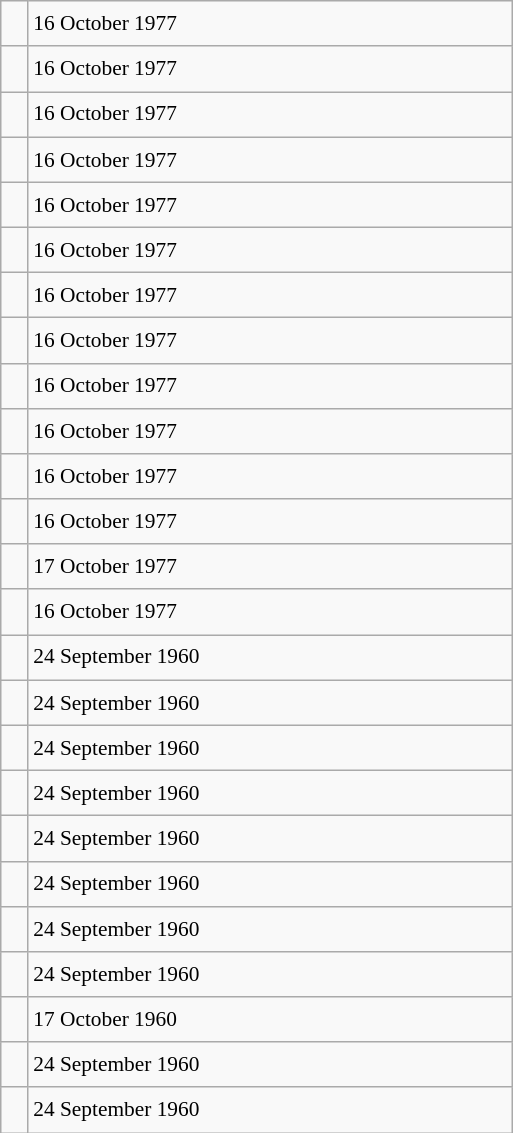<table class="wikitable" style="font-size: 89%; float: left; width: 24em; margin-right: 1em; line-height: 1.65em">
<tr>
<td></td>
<td>16 October 1977</td>
</tr>
<tr>
<td></td>
<td>16 October 1977</td>
</tr>
<tr>
<td></td>
<td>16 October 1977</td>
</tr>
<tr>
<td></td>
<td>16 October 1977</td>
</tr>
<tr>
<td></td>
<td>16 October 1977</td>
</tr>
<tr>
<td></td>
<td>16 October 1977</td>
</tr>
<tr>
<td></td>
<td>16 October 1977</td>
</tr>
<tr>
<td></td>
<td>16 October 1977</td>
</tr>
<tr>
<td></td>
<td>16 October 1977</td>
</tr>
<tr>
<td></td>
<td>16 October 1977</td>
</tr>
<tr>
<td></td>
<td>16 October 1977</td>
</tr>
<tr>
<td></td>
<td>16 October 1977</td>
</tr>
<tr>
<td></td>
<td>17 October 1977</td>
</tr>
<tr>
<td></td>
<td>16 October 1977</td>
</tr>
<tr>
<td></td>
<td>24 September 1960</td>
</tr>
<tr>
<td></td>
<td>24 September 1960</td>
</tr>
<tr>
<td></td>
<td>24 September 1960</td>
</tr>
<tr>
<td></td>
<td>24 September 1960</td>
</tr>
<tr>
<td></td>
<td>24 September 1960</td>
</tr>
<tr>
<td></td>
<td>24 September 1960</td>
</tr>
<tr>
<td></td>
<td>24 September 1960</td>
</tr>
<tr>
<td></td>
<td>24 September 1960</td>
</tr>
<tr>
<td></td>
<td>17 October 1960</td>
</tr>
<tr>
<td></td>
<td>24 September 1960</td>
</tr>
<tr>
<td></td>
<td>24 September 1960</td>
</tr>
</table>
